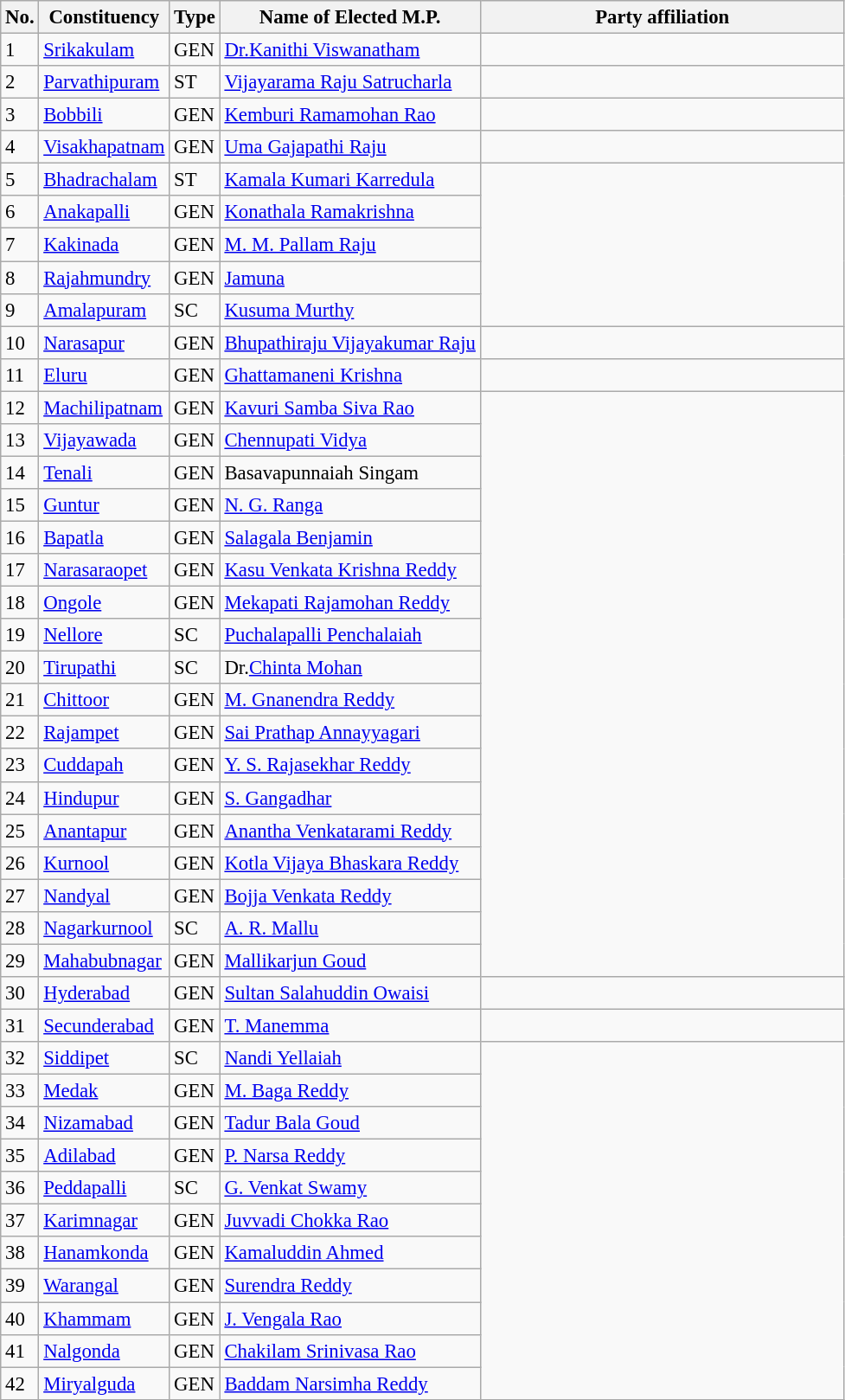<table class="wikitable" style="font-size:95%;">
<tr>
<th>No.</th>
<th>Constituency</th>
<th>Type</th>
<th>Name of Elected M.P.</th>
<th colspan="2" style="width:18em">Party affiliation</th>
</tr>
<tr>
<td>1</td>
<td><a href='#'>Srikakulam</a></td>
<td>GEN</td>
<td><a href='#'>Dr.Kanithi Viswanatham</a></td>
<td></td>
</tr>
<tr>
<td>2</td>
<td><a href='#'>Parvathipuram</a></td>
<td>ST</td>
<td><a href='#'>Vijayarama Raju Satrucharla</a></td>
</tr>
<tr>
<td>3</td>
<td><a href='#'>Bobbili</a></td>
<td>GEN</td>
<td><a href='#'>Kemburi Ramamohan Rao</a></td>
<td></td>
</tr>
<tr>
<td>4</td>
<td><a href='#'>Visakhapatnam</a></td>
<td>GEN</td>
<td><a href='#'>Uma Gajapathi Raju</a></td>
<td></td>
</tr>
<tr>
<td>5</td>
<td><a href='#'>Bhadrachalam</a></td>
<td>ST</td>
<td><a href='#'>Kamala Kumari Karredula</a></td>
</tr>
<tr>
<td>6</td>
<td><a href='#'>Anakapalli</a></td>
<td>GEN</td>
<td><a href='#'>Konathala Ramakrishna</a></td>
</tr>
<tr>
<td>7</td>
<td><a href='#'>Kakinada</a></td>
<td>GEN</td>
<td><a href='#'>M. M. Pallam Raju</a></td>
</tr>
<tr>
<td>8</td>
<td><a href='#'>Rajahmundry</a></td>
<td>GEN</td>
<td><a href='#'>Jamuna</a></td>
</tr>
<tr>
<td>9</td>
<td><a href='#'>Amalapuram</a></td>
<td>SC</td>
<td><a href='#'>Kusuma Murthy</a></td>
</tr>
<tr>
<td>10</td>
<td><a href='#'>Narasapur</a></td>
<td>GEN</td>
<td><a href='#'>Bhupathiraju Vijayakumar Raju</a></td>
<td></td>
</tr>
<tr>
<td>11</td>
<td><a href='#'>Eluru</a></td>
<td>GEN</td>
<td><a href='#'>Ghattamaneni Krishna</a></td>
<td></td>
</tr>
<tr>
<td>12</td>
<td><a href='#'>Machilipatnam</a></td>
<td>GEN</td>
<td><a href='#'>Kavuri Samba Siva Rao</a></td>
</tr>
<tr>
<td>13</td>
<td><a href='#'>Vijayawada</a></td>
<td>GEN</td>
<td><a href='#'>Chennupati Vidya</a></td>
</tr>
<tr>
<td>14</td>
<td><a href='#'>Tenali</a></td>
<td>GEN</td>
<td>Basavapunnaiah Singam</td>
</tr>
<tr>
<td>15</td>
<td><a href='#'>Guntur</a></td>
<td>GEN</td>
<td><a href='#'>N. G. Ranga</a></td>
</tr>
<tr>
<td>16</td>
<td><a href='#'>Bapatla</a></td>
<td>GEN</td>
<td><a href='#'>Salagala Benjamin</a></td>
</tr>
<tr>
<td>17</td>
<td><a href='#'>Narasaraopet</a></td>
<td>GEN</td>
<td><a href='#'>Kasu Venkata Krishna Reddy</a></td>
</tr>
<tr>
<td>18</td>
<td><a href='#'>Ongole</a></td>
<td>GEN</td>
<td><a href='#'>Mekapati Rajamohan Reddy</a></td>
</tr>
<tr>
<td>19</td>
<td><a href='#'>Nellore</a></td>
<td>SC</td>
<td><a href='#'>Puchalapalli Penchalaiah</a></td>
</tr>
<tr>
<td>20</td>
<td><a href='#'>Tirupathi</a></td>
<td>SC</td>
<td>Dr.<a href='#'>Chinta Mohan</a></td>
</tr>
<tr>
<td>21</td>
<td><a href='#'>Chittoor</a></td>
<td>GEN</td>
<td><a href='#'>M. Gnanendra Reddy</a></td>
</tr>
<tr>
<td>22</td>
<td><a href='#'>Rajampet</a></td>
<td>GEN</td>
<td><a href='#'>Sai Prathap Annayyagari</a></td>
</tr>
<tr>
<td>23</td>
<td><a href='#'>Cuddapah</a></td>
<td>GEN</td>
<td><a href='#'>Y. S. Rajasekhar Reddy</a></td>
</tr>
<tr>
<td>24</td>
<td><a href='#'>Hindupur</a></td>
<td>GEN</td>
<td><a href='#'>S. Gangadhar</a></td>
</tr>
<tr>
<td>25</td>
<td><a href='#'>Anantapur</a></td>
<td>GEN</td>
<td><a href='#'>Anantha Venkatarami Reddy</a></td>
</tr>
<tr>
<td>26</td>
<td><a href='#'>Kurnool</a></td>
<td>GEN</td>
<td><a href='#'>Kotla Vijaya Bhaskara Reddy</a></td>
</tr>
<tr>
<td>27</td>
<td><a href='#'>Nandyal</a></td>
<td>GEN</td>
<td><a href='#'>Bojja Venkata Reddy</a></td>
</tr>
<tr>
<td>28</td>
<td><a href='#'>Nagarkurnool</a></td>
<td>SC</td>
<td><a href='#'>A. R. Mallu</a></td>
</tr>
<tr>
<td>29</td>
<td><a href='#'>Mahabubnagar</a></td>
<td>GEN</td>
<td><a href='#'>Mallikarjun Goud</a></td>
</tr>
<tr>
<td>30</td>
<td><a href='#'>Hyderabad</a></td>
<td>GEN</td>
<td><a href='#'>Sultan Salahuddin Owaisi</a></td>
<td></td>
</tr>
<tr>
<td>31</td>
<td><a href='#'>Secunderabad</a></td>
<td>GEN</td>
<td><a href='#'>T. Manemma</a></td>
<td></td>
</tr>
<tr>
<td>32</td>
<td><a href='#'>Siddipet</a></td>
<td>SC</td>
<td><a href='#'>Nandi Yellaiah</a></td>
</tr>
<tr>
<td>33</td>
<td><a href='#'>Medak</a></td>
<td>GEN</td>
<td><a href='#'>M. Baga Reddy</a></td>
</tr>
<tr>
<td>34</td>
<td><a href='#'>Nizamabad</a></td>
<td>GEN</td>
<td><a href='#'>Tadur Bala Goud</a></td>
</tr>
<tr>
<td>35</td>
<td><a href='#'>Adilabad</a></td>
<td>GEN</td>
<td><a href='#'>P. Narsa Reddy</a></td>
</tr>
<tr>
<td>36</td>
<td><a href='#'>Peddapalli</a></td>
<td>SC</td>
<td><a href='#'>G. Venkat Swamy</a></td>
</tr>
<tr>
<td>37</td>
<td><a href='#'>Karimnagar</a></td>
<td>GEN</td>
<td><a href='#'>Juvvadi Chokka Rao</a></td>
</tr>
<tr>
<td>38</td>
<td><a href='#'>Hanamkonda</a></td>
<td>GEN</td>
<td><a href='#'>Kamaluddin Ahmed</a></td>
</tr>
<tr>
<td>39</td>
<td><a href='#'>Warangal</a></td>
<td>GEN</td>
<td><a href='#'>Surendra Reddy</a></td>
</tr>
<tr>
<td>40</td>
<td><a href='#'>Khammam</a></td>
<td>GEN</td>
<td><a href='#'>J. Vengala Rao</a></td>
</tr>
<tr>
<td>41</td>
<td><a href='#'>Nalgonda</a></td>
<td>GEN</td>
<td><a href='#'>Chakilam Srinivasa Rao</a></td>
</tr>
<tr>
<td>42</td>
<td><a href='#'>Miryalguda</a></td>
<td>GEN</td>
<td><a href='#'>Baddam Narsimha Reddy</a></td>
</tr>
<tr>
</tr>
</table>
